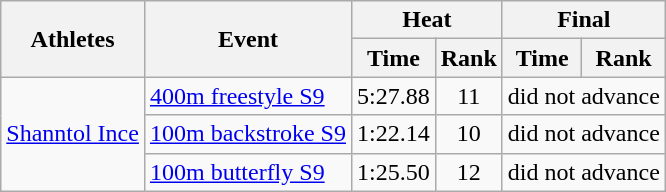<table class=wikitable>
<tr>
<th rowspan="2">Athletes</th>
<th rowspan="2">Event</th>
<th colspan="2">Heat</th>
<th colspan="2">Final</th>
</tr>
<tr>
<th>Time</th>
<th>Rank</th>
<th>Time</th>
<th>Rank</th>
</tr>
<tr align=center>
<td align=left rowspan=3><a href='#'>Shanntol Ince</a></td>
<td align=left><a href='#'>400m freestyle S9</a></td>
<td>5:27.88</td>
<td>11</td>
<td colspan=2>did not advance</td>
</tr>
<tr align=center>
<td align=left><a href='#'>100m backstroke S9</a></td>
<td>1:22.14</td>
<td>10</td>
<td colspan=2>did not advance</td>
</tr>
<tr align=center>
<td align=left><a href='#'>100m butterfly S9</a></td>
<td>1:25.50</td>
<td>12</td>
<td colspan=2>did not advance</td>
</tr>
</table>
